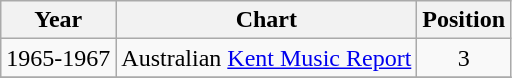<table class="wikitable sortable" style="text-align:center;">
<tr>
<th>Year</th>
<th>Chart</th>
<th>Position</th>
</tr>
<tr>
<td>1965-1967</td>
<td align="left">Australian <a href='#'>Kent Music Report</a></td>
<td>3</td>
</tr>
<tr>
</tr>
</table>
